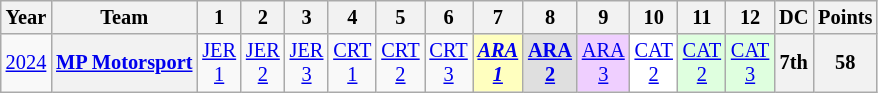<table class="wikitable" style="text-align:center; font-size:85%">
<tr>
<th>Year</th>
<th>Team</th>
<th>1</th>
<th>2</th>
<th>3</th>
<th>4</th>
<th>5</th>
<th>6</th>
<th>7</th>
<th>8</th>
<th>9</th>
<th>10</th>
<th>11</th>
<th>12</th>
<th>DC</th>
<th>Points</th>
</tr>
<tr>
<td><a href='#'>2024</a></td>
<th nowrap><a href='#'>MP Motorsport</a></th>
<td style="background:#;"><a href='#'>JER<br>1</a><br></td>
<td style="background:#;"><a href='#'>JER<br>2</a><br></td>
<td style="background:#;"><a href='#'>JER<br>3</a><br></td>
<td style="background:#;"><a href='#'>CRT<br>1</a><br></td>
<td style="background:#;"><a href='#'>CRT<br>2</a><br></td>
<td style="background:#;"><a href='#'>CRT<br>3</a><br></td>
<td style="background:#FFFFBF;"><strong><em><a href='#'>ARA<br>1</a></em></strong><br></td>
<td style="background:#DFDFDF;"><strong><a href='#'>ARA<br>2</a></strong><br></td>
<td style="background:#EFCFFF;"><a href='#'>ARA<br>3</a><br></td>
<td style="background:#FFFFFF;"><a href='#'>CAT<br>2</a><br></td>
<td style="background:#DFFFDF;"><a href='#'>CAT<br>2</a><br></td>
<td style="background:#DFFFDF;"><a href='#'>CAT<br>3</a><br></td>
<th style="background:#;">7th</th>
<th style="background:#;">58</th>
</tr>
</table>
